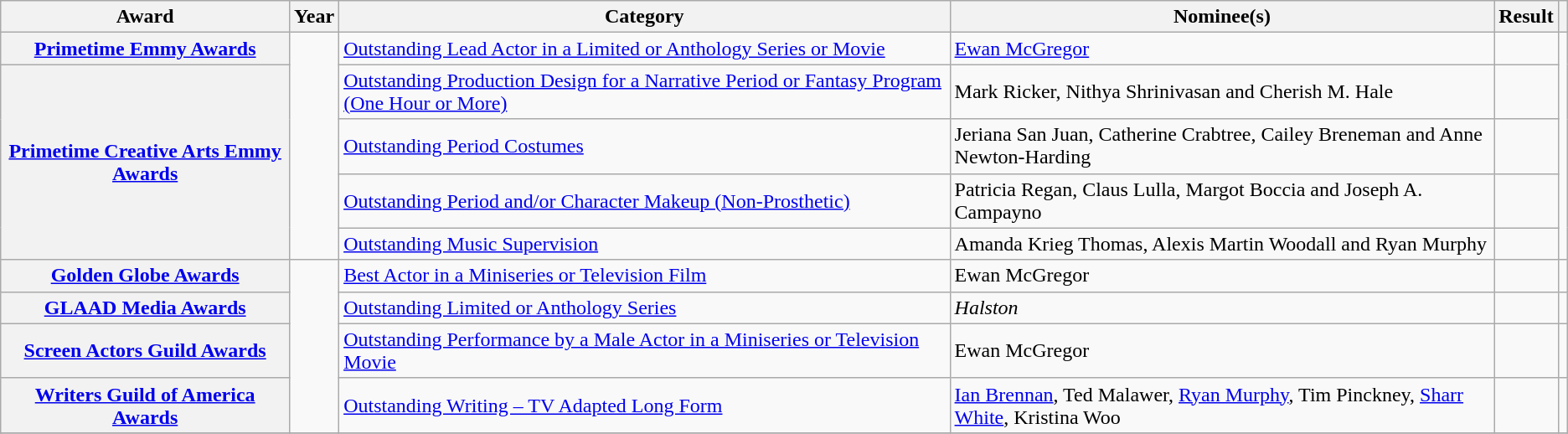<table class="wikitable sortable plainrowheaders">
<tr>
<th>Award</th>
<th>Year</th>
<th>Category</th>
<th>Nominee(s)</th>
<th>Result</th>
<th></th>
</tr>
<tr>
<th scope="row"><a href='#'>Primetime Emmy Awards</a></th>
<td rowspan="5"></td>
<td><a href='#'>Outstanding Lead Actor in a Limited or Anthology Series or Movie</a></td>
<td><a href='#'>Ewan McGregor</a></td>
<td></td>
<td rowspan="5" align="center"></td>
</tr>
<tr>
<th scope="row" rowspan="4"><a href='#'>Primetime Creative Arts Emmy Awards</a></th>
<td><a href='#'>Outstanding Production Design for a Narrative Period or Fantasy Program (One Hour or More)</a></td>
<td>Mark Ricker, Nithya Shrinivasan and Cherish M. Hale</td>
<td></td>
</tr>
<tr>
<td><a href='#'>Outstanding Period Costumes</a></td>
<td>Jeriana San Juan, Catherine Crabtree, Cailey Breneman and Anne Newton-Harding </td>
<td></td>
</tr>
<tr>
<td><a href='#'>Outstanding Period and/or Character Makeup (Non-Prosthetic)</a></td>
<td>Patricia Regan, Claus Lulla, Margot Boccia and Joseph A. Campayno </td>
<td></td>
</tr>
<tr>
<td><a href='#'>Outstanding Music Supervision</a></td>
<td>Amanda Krieg Thomas, Alexis Martin Woodall and Ryan Murphy </td>
<td></td>
</tr>
<tr>
<th scope="row"><a href='#'>Golden Globe Awards</a></th>
<td rowspan="4"></td>
<td><a href='#'>Best Actor in a Miniseries or Television Film</a></td>
<td>Ewan McGregor</td>
<td></td>
<td align="center"></td>
</tr>
<tr>
<th scope="row"><a href='#'>GLAAD Media Awards</a></th>
<td><a href='#'>Outstanding Limited or Anthology Series</a></td>
<td><em>Halston</em></td>
<td></td>
<td style="text-align: center;"></td>
</tr>
<tr>
<th scope="row"><a href='#'>Screen Actors Guild Awards</a></th>
<td><a href='#'>Outstanding Performance by a Male Actor in a Miniseries or Television Movie</a></td>
<td>Ewan McGregor</td>
<td></td>
<td align="center"></td>
</tr>
<tr>
<th scope="row"><a href='#'>Writers Guild of America Awards</a></th>
<td><a href='#'>Outstanding Writing – TV Adapted Long Form</a></td>
<td><a href='#'>Ian Brennan</a>, Ted Malawer, <a href='#'>Ryan Murphy</a>, Tim Pinckney, <a href='#'>Sharr White</a>, Kristina Woo</td>
<td></td>
<td align="center"></td>
</tr>
<tr>
</tr>
</table>
